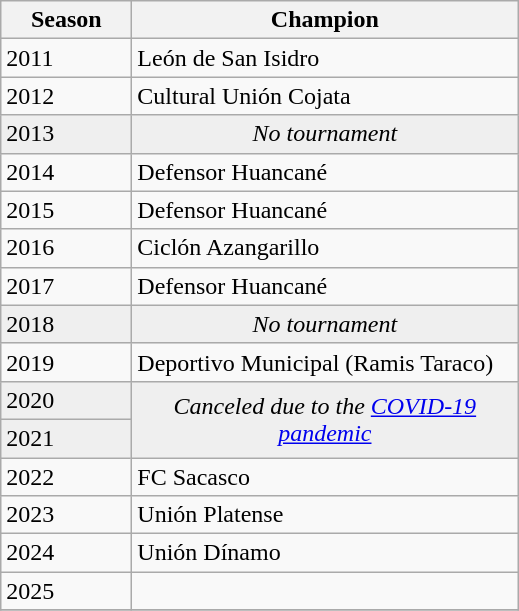<table class="wikitable sortable">
<tr>
<th width=80px>Season</th>
<th width=250px>Champion</th>
</tr>
<tr>
<td>2011</td>
<td>León de San Isidro</td>
</tr>
<tr>
<td>2012</td>
<td>Cultural Unión Cojata</td>
</tr>
<tr bgcolor=#efefef>
<td>2013</td>
<td colspan="1" align=center><em>No tournament</em></td>
</tr>
<tr>
<td>2014</td>
<td>Defensor Huancané</td>
</tr>
<tr>
<td>2015</td>
<td>Defensor Huancané</td>
</tr>
<tr>
<td>2016</td>
<td>Ciclón Azangarillo</td>
</tr>
<tr>
<td>2017</td>
<td>Defensor Huancané</td>
</tr>
<tr bgcolor=#efefef>
<td>2018</td>
<td colspan="1" align=center><em>No tournament</em></td>
</tr>
<tr>
<td>2019</td>
<td>Deportivo Municipal (Ramis Taraco)</td>
</tr>
<tr bgcolor=#efefef>
<td>2020</td>
<td rowspan=2 colspan="1" align=center><em>Canceled due to the <a href='#'>COVID-19 pandemic</a></em></td>
</tr>
<tr bgcolor=#efefef>
<td>2021</td>
</tr>
<tr>
<td>2022</td>
<td>FC Sacasco</td>
</tr>
<tr>
<td>2023</td>
<td>Unión Platense</td>
</tr>
<tr>
<td>2024</td>
<td>Unión Dínamo</td>
</tr>
<tr>
<td>2025</td>
<td></td>
</tr>
<tr>
</tr>
</table>
